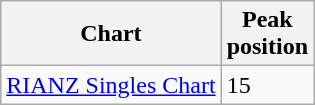<table class="wikitable">
<tr>
<th>Chart</th>
<th>Peak<br>position</th>
</tr>
<tr>
<td align="left"><a href='#'>RIANZ Singles Chart</a></td>
<td>15</td>
</tr>
</table>
